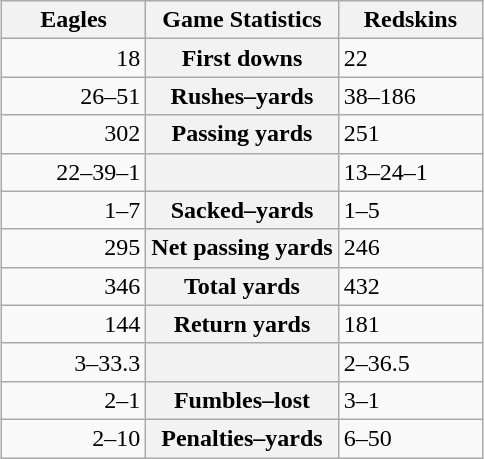<table class="wikitable" style="margin: 1em auto 1em auto">
<tr>
<th style="width:30%;">Eagles</th>
<th style="width:40%;">Game Statistics</th>
<th style="width:30%;">Redskins</th>
</tr>
<tr>
<td style="text-align:right;">18</td>
<th>First downs</th>
<td>22</td>
</tr>
<tr>
<td style="text-align:right;">26–51</td>
<th>Rushes–yards</th>
<td>38–186</td>
</tr>
<tr>
<td style="text-align:right;">302</td>
<th>Passing yards</th>
<td>251</td>
</tr>
<tr>
<td style="text-align:right;">22–39–1</td>
<th></th>
<td>13–24–1</td>
</tr>
<tr>
<td style="text-align:right;">1–7</td>
<th>Sacked–yards</th>
<td>1–5</td>
</tr>
<tr>
<td style="text-align:right;">295</td>
<th>Net passing yards</th>
<td>246</td>
</tr>
<tr>
<td style="text-align:right;">346</td>
<th>Total yards</th>
<td>432</td>
</tr>
<tr>
<td style="text-align:right;">144</td>
<th>Return yards</th>
<td>181</td>
</tr>
<tr>
<td style="text-align:right;">3–33.3</td>
<th></th>
<td>2–36.5</td>
</tr>
<tr>
<td style="text-align:right;">2–1</td>
<th>Fumbles–lost</th>
<td>3–1</td>
</tr>
<tr>
<td style="text-align:right;">2–10</td>
<th>Penalties–yards</th>
<td>6–50</td>
</tr>
</table>
